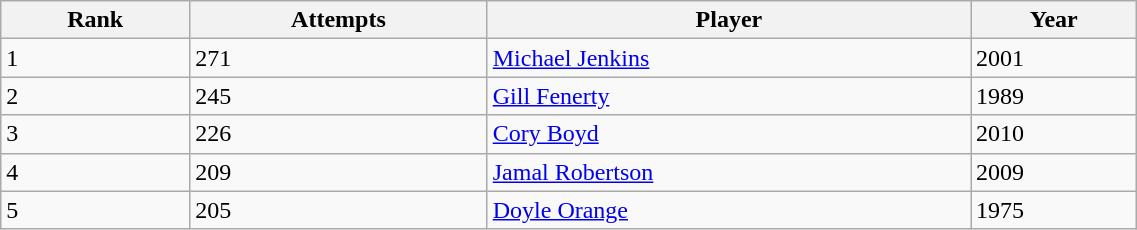<table class="wikitable" style="width:60%; text-align:left; border-collapse:collapse;">
<tr>
<th>Rank</th>
<th>Attempts</th>
<th>Player</th>
<th>Year</th>
</tr>
<tr>
<td>1</td>
<td>271</td>
<td><a href='#'>Michael Jenkins</a></td>
<td>2001</td>
</tr>
<tr>
<td>2</td>
<td>245</td>
<td><a href='#'>Gill Fenerty</a></td>
<td>1989</td>
</tr>
<tr>
<td>3</td>
<td>226</td>
<td><a href='#'>Cory Boyd</a></td>
<td>2010</td>
</tr>
<tr>
<td>4</td>
<td>209</td>
<td><a href='#'>Jamal Robertson</a></td>
<td>2009</td>
</tr>
<tr>
<td>5</td>
<td>205</td>
<td><a href='#'>Doyle Orange</a></td>
<td>1975</td>
</tr>
</table>
